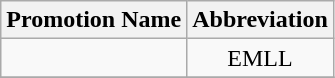<table class="wikitable">
<tr>
<th>Promotion Name</th>
<th>Abbreviation</th>
</tr>
<tr>
<td></td>
<td align=center>EMLL</td>
</tr>
<tr>
</tr>
</table>
